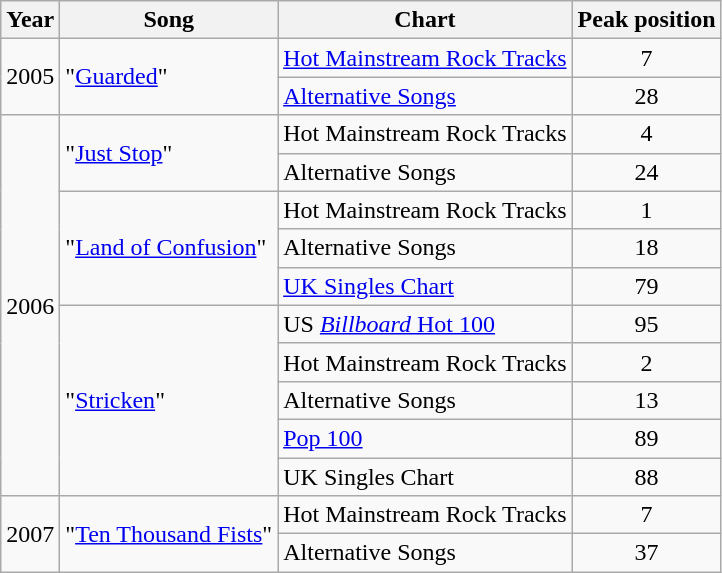<table class="wikitable" style="float: left;">
<tr>
<th>Year</th>
<th>Song</th>
<th>Chart</th>
<th>Peak position</th>
</tr>
<tr>
<td rowspan="2">2005</td>
<td rowspan="2">"<a href='#'>Guarded</a>"</td>
<td><a href='#'>Hot Mainstream Rock Tracks</a></td>
<td align="center">7</td>
</tr>
<tr>
<td><a href='#'>Alternative Songs</a></td>
<td align="center">28</td>
</tr>
<tr>
<td rowspan="10">2006</td>
<td rowspan="2">"<a href='#'>Just Stop</a>"</td>
<td>Hot Mainstream Rock Tracks</td>
<td align="center">4</td>
</tr>
<tr>
<td>Alternative Songs</td>
<td align="center">24</td>
</tr>
<tr>
<td rowspan="3">"<a href='#'>Land of Confusion</a>"</td>
<td>Hot Mainstream Rock Tracks</td>
<td align="center">1</td>
</tr>
<tr>
<td>Alternative Songs</td>
<td align="center">18</td>
</tr>
<tr>
<td><a href='#'>UK Singles Chart</a></td>
<td align="center">79</td>
</tr>
<tr>
<td rowspan="5">"<a href='#'>Stricken</a>"</td>
<td>US <a href='#'><em>Billboard</em> Hot 100</a></td>
<td align="center">95</td>
</tr>
<tr>
<td>Hot Mainstream Rock Tracks</td>
<td align="center">2</td>
</tr>
<tr>
<td>Alternative Songs</td>
<td align="center">13</td>
</tr>
<tr>
<td><a href='#'>Pop 100</a></td>
<td align="center">89</td>
</tr>
<tr>
<td>UK Singles Chart</td>
<td align="center">88</td>
</tr>
<tr>
<td rowspan="2">2007</td>
<td rowspan="2">"<a href='#'>Ten Thousand Fists</a>"</td>
<td>Hot Mainstream Rock Tracks</td>
<td align="center">7</td>
</tr>
<tr>
<td>Alternative Songs</td>
<td align="center">37</td>
</tr>
</table>
